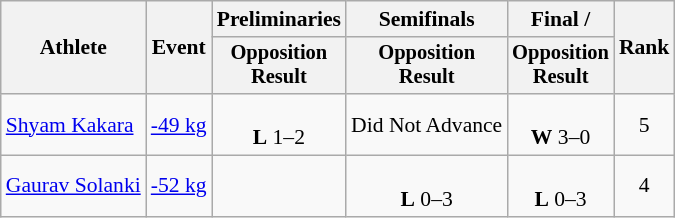<table class="wikitable" style="font-size:90%;">
<tr>
<th rowspan=2>Athlete</th>
<th rowspan=2>Event</th>
<th>Preliminaries</th>
<th>Semifinals</th>
<th>Final / </th>
<th rowspan=2>Rank</th>
</tr>
<tr style="font-size:95%">
<th>Opposition<br>Result</th>
<th>Opposition<br>Result</th>
<th>Opposition<br>Result</th>
</tr>
<tr align=center>
<td align=left><a href='#'>Shyam Kakara</a></td>
<td align=left><a href='#'>-49 kg</a></td>
<td><br><strong>L</strong> 1–2</td>
<td>Did Not Advance</td>
<td><br><strong>W</strong> 3–0</td>
<td>5</td>
</tr>
<tr align=center>
<td align=left><a href='#'>Gaurav Solanki</a></td>
<td align=left><a href='#'>-52 kg</a></td>
<td></td>
<td><br><strong>L</strong> 0–3</td>
<td><br><strong>L</strong> 0–3</td>
<td>4</td>
</tr>
</table>
